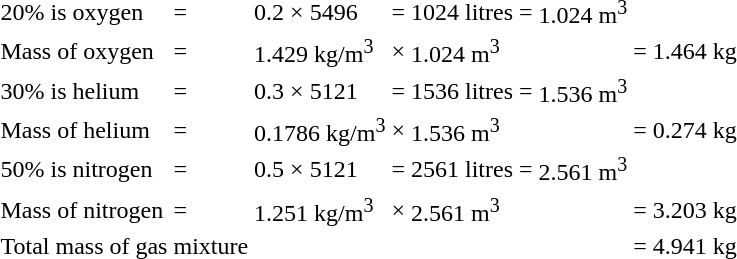<table>
<tr>
<td>20% is oxygen</td>
<td>=</td>
<td>0.2 × 5496</td>
<td>=</td>
<td>1024 litres</td>
<td>=</td>
<td>1.024 m<sup>3</sup></td>
</tr>
<tr>
<td>Mass of oxygen</td>
<td>=</td>
<td>1.429 kg/m<sup>3</sup></td>
<td>×</td>
<td>1.024 m<sup>3</sup></td>
<td></td>
<td></td>
<td>=</td>
<td>1.464 kg</td>
</tr>
<tr>
<td>30% is helium</td>
<td>=</td>
<td>0.3 × 5121</td>
<td>=</td>
<td>1536 litres</td>
<td>=</td>
<td>1.536 m<sup>3</sup></td>
</tr>
<tr>
<td>Mass of helium</td>
<td>=</td>
<td>0.1786 kg/m<sup>3</sup></td>
<td>×</td>
<td>1.536 m<sup>3</sup></td>
<td></td>
<td></td>
<td>=</td>
<td>0.274 kg</td>
</tr>
<tr>
<td>50% is nitrogen</td>
<td>=</td>
<td>0.5 × 5121</td>
<td>=</td>
<td>2561 litres</td>
<td>=</td>
<td>2.561 m<sup>3</sup></td>
</tr>
<tr>
<td>Mass of nitrogen</td>
<td>=</td>
<td>1.251 kg/m<sup>3</sup></td>
<td>×</td>
<td>2.561 m<sup>3</sup></td>
<td></td>
<td></td>
<td>=</td>
<td>3.203 kg</td>
</tr>
<tr>
<td>Total mass of gas</td>
<td>mixture</td>
<td></td>
<td></td>
<td></td>
<td></td>
<td></td>
<td>=</td>
<td>4.941 kg</td>
</tr>
</table>
